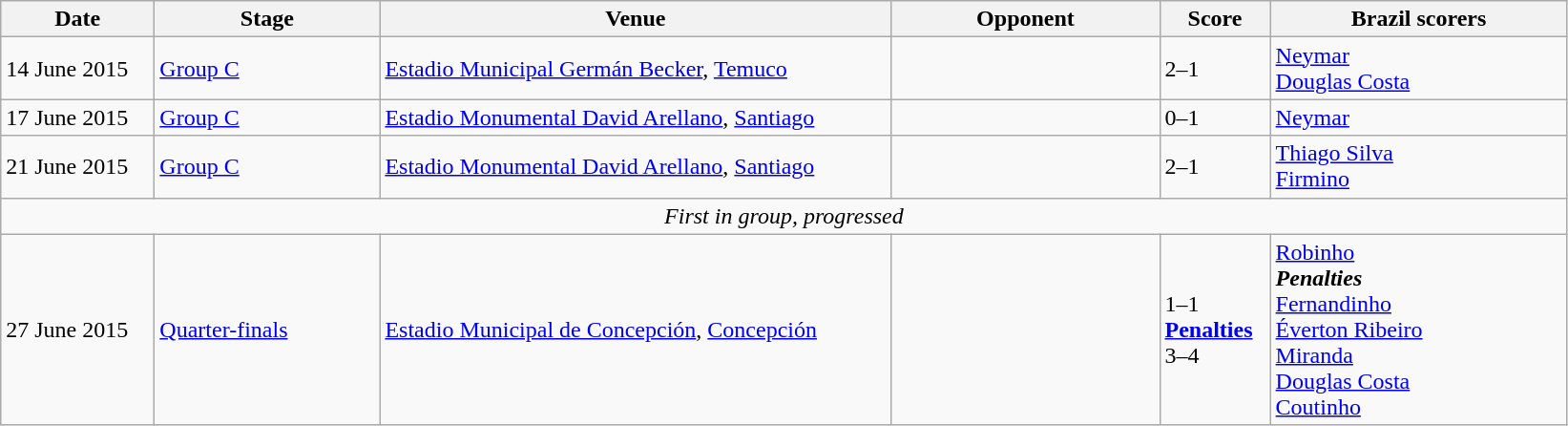<table class="wikitable">
<tr>
<th width=100px>Date</th>
<th width=150px>Stage</th>
<th width=350px>Venue</th>
<th width=180px>Opponent</th>
<th width=70px>Score</th>
<th width=200px>Brazil scorers</th>
</tr>
<tr>
<td>14 June 2015</td>
<td><a href='#'>Group C</a></td>
<td><a href='#'>Estadio Municipal Germán Becker</a>, <a href='#'>Temuco</a></td>
<td></td>
<td>2–1</td>
<td><a href='#'>Neymar</a>  <br> <a href='#'>Douglas Costa</a> </td>
</tr>
<tr>
<td>17 June 2015</td>
<td><a href='#'>Group C</a></td>
<td><a href='#'>Estadio Monumental David Arellano</a>, <a href='#'>Santiago</a></td>
<td></td>
<td>0–1</td>
<td><a href='#'>Neymar</a> </td>
</tr>
<tr>
<td>21 June 2015</td>
<td><a href='#'>Group C</a></td>
<td><a href='#'>Estadio Monumental David Arellano</a>, <a href='#'>Santiago</a></td>
<td></td>
<td>2–1</td>
<td><a href='#'>Thiago Silva</a>  <br> <a href='#'>Firmino</a> </td>
</tr>
<tr>
<td colspan="6" style="text-align:center;"><em>First in group, progressed</em></td>
</tr>
<tr>
<td>27 June 2015</td>
<td><a href='#'>Quarter-finals</a></td>
<td><a href='#'>Estadio Municipal de Concepción</a>, <a href='#'>Concepción</a></td>
<td></td>
<td>1–1 <br> <strong><a href='#'>Penalties</a></strong> <br> 3–4</td>
<td><a href='#'>Robinho</a>  <br> <strong><em>Penalties</em></strong> <br> <a href='#'>Fernandinho</a>  <br><a href='#'>Éverton Ribeiro</a>  <br><a href='#'>Miranda</a>  <br><a href='#'>Douglas Costa</a>  <br><a href='#'>Coutinho</a> </td>
</tr>
</table>
